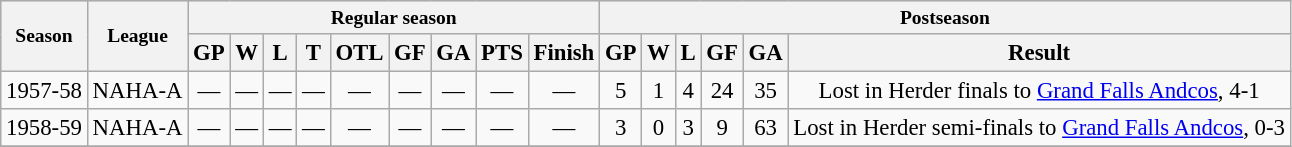<table class="wikitable plainrowheaders"  style="text-align: center; font-size: 95%">
<tr align="center" style="font-size: small; font-weight:bold; background-color:#dddddd; padding:5px;">
<th rowspan="2" scope="col">Season</th>
<th rowspan="2" scope="col">League</th>
<th colspan="9">Regular season</th>
<th colspan="9">Postseason</th>
</tr>
<tr>
<th scope="col">GP</th>
<th scope="col">W</th>
<th scope="col">L</th>
<th scope="col">T</th>
<th scope="col">OTL</th>
<th scope="col">GF</th>
<th scope="col">GA</th>
<th scope="col">PTS</th>
<th scope="col">Finish</th>
<th scope="col">GP</th>
<th scope="col">W</th>
<th scope="col">L</th>
<th scope="col">GF</th>
<th scope="col">GA</th>
<th scope="col">Result</th>
</tr>
<tr>
<td scope="row">1957-58</td>
<td>NAHA-A</td>
<td>—</td>
<td>—</td>
<td>—</td>
<td>—</td>
<td>—</td>
<td>—</td>
<td>—</td>
<td>—</td>
<td>—</td>
<td>5</td>
<td>1</td>
<td>4</td>
<td>24</td>
<td>35</td>
<td>Lost in Herder finals to <a href='#'>Grand Falls Andcos</a>, 4-1</td>
</tr>
<tr>
<td scope="row">1958-59</td>
<td>NAHA-A</td>
<td>—</td>
<td>—</td>
<td>—</td>
<td>—</td>
<td>—</td>
<td>—</td>
<td>—</td>
<td>—</td>
<td>—</td>
<td>3</td>
<td>0</td>
<td>3</td>
<td>9</td>
<td>63</td>
<td>Lost in Herder semi-finals to <a href='#'>Grand Falls Andcos</a>, 0-3</td>
</tr>
<tr>
</tr>
</table>
